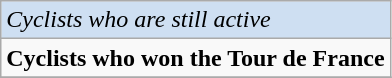<table class="wikitable">
<tr>
<td style= "background:#CEDFF2;"><em>Cyclists who are still active</em></td>
</tr>
<tr>
<td><strong>Cyclists who won the Tour de France</strong></td>
</tr>
<tr>
</tr>
</table>
